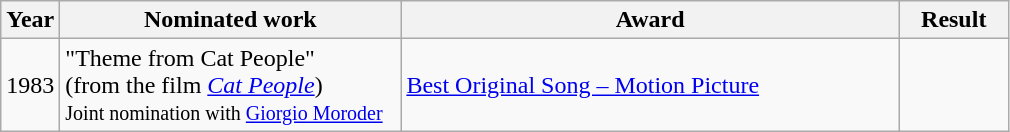<table class="wikitable">
<tr>
<th>Year</th>
<th style="width:220px;">Nominated work</th>
<th style="width:325px;">Award</th>
<th width="65">Result</th>
</tr>
<tr>
<td>1983</td>
<td>"Theme from Cat People"<br>(from the film <em><a href='#'>Cat People</a></em>)<br><small>Joint nomination with <a href='#'>Giorgio Moroder</a></small></td>
<td><a href='#'>Best Original Song – Motion Picture</a></td>
<td></td>
</tr>
</table>
